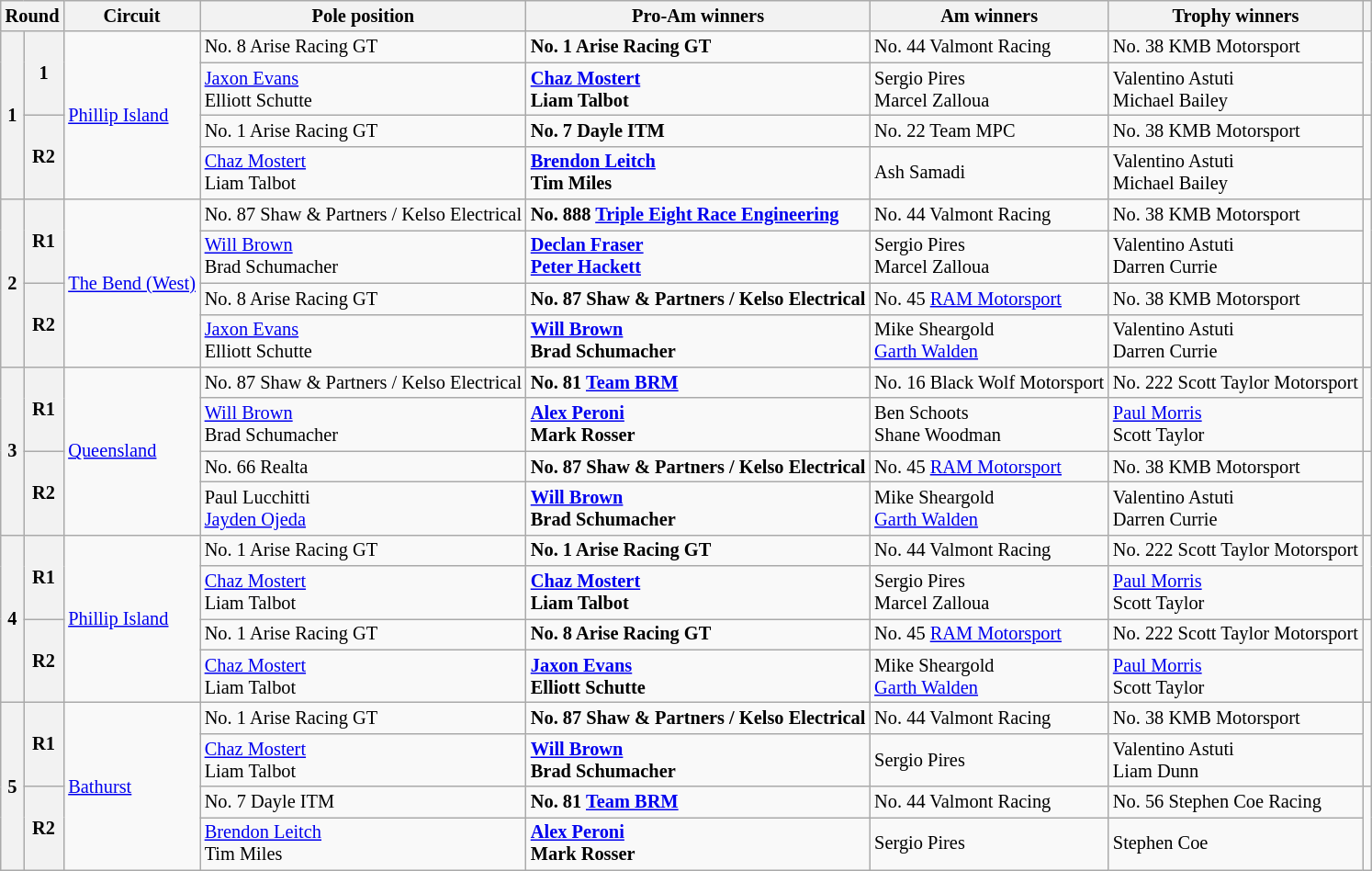<table class="wikitable" style="font-size:85%;">
<tr>
<th colspan=2>Round</th>
<th>Circuit</th>
<th>Pole position</th>
<th>Pro-Am winners</th>
<th>Am winners</th>
<th>Trophy winners</th>
<th></th>
</tr>
<tr>
<th rowspan=4>1</th>
<th rowspan=2>1</th>
<td rowspan=4> <a href='#'>Phillip Island</a></td>
<td> No. 8 Arise Racing GT</td>
<td><strong> No. 1 Arise Racing GT</strong></td>
<td> No. 44 Valmont Racing</td>
<td> No. 38 KMB Motorsport</td>
<td rowspan=2 align=center></td>
</tr>
<tr>
<td> <a href='#'>Jaxon Evans</a><br> Elliott Schutte</td>
<td><strong> <a href='#'>Chaz Mostert</a><br> Liam Talbot</strong></td>
<td> Sergio Pires<br> Marcel Zalloua</td>
<td> Valentino Astuti<br> Michael Bailey</td>
</tr>
<tr>
<th rowspan=2>R2</th>
<td> No. 1 Arise Racing GT</td>
<td><strong> No. 7 Dayle ITM</strong></td>
<td> No. 22 Team MPC</td>
<td> No. 38 KMB Motorsport</td>
<td rowspan=2 align=center></td>
</tr>
<tr>
<td> <a href='#'>Chaz Mostert</a><br> Liam Talbot</td>
<td><strong> <a href='#'>Brendon Leitch</a><br> Tim Miles</strong></td>
<td> Ash Samadi</td>
<td> Valentino Astuti<br> Michael Bailey</td>
</tr>
<tr>
<th rowspan=4>2</th>
<th rowspan=2>R1</th>
<td rowspan=4> <a href='#'>The Bend (West)</a></td>
<td> No. 87 Shaw & Partners / Kelso Electrical</td>
<td><strong> No. 888 <a href='#'>Triple Eight Race Engineering</a></strong></td>
<td> No. 44 Valmont Racing</td>
<td> No. 38 KMB Motorsport</td>
<td rowspan=2 align=center></td>
</tr>
<tr>
<td> <a href='#'>Will Brown</a><br> Brad Schumacher</td>
<td><strong> <a href='#'>Declan Fraser</a><br> <a href='#'>Peter Hackett</a></strong></td>
<td> Sergio Pires<br> Marcel Zalloua</td>
<td> Valentino Astuti<br> Darren Currie</td>
</tr>
<tr>
<th rowspan=2>R2</th>
<td> No. 8 Arise Racing GT</td>
<td><strong> No. 87 Shaw & Partners / Kelso Electrical</strong></td>
<td> No. 45 <a href='#'>RAM Motorsport</a></td>
<td> No. 38 KMB Motorsport</td>
<td rowspan=2 align=center></td>
</tr>
<tr>
<td> <a href='#'>Jaxon Evans</a><br> Elliott Schutte</td>
<td><strong> <a href='#'>Will Brown</a><br> Brad Schumacher</strong></td>
<td> Mike Sheargold<br> <a href='#'>Garth Walden</a></td>
<td> Valentino Astuti<br> Darren Currie</td>
</tr>
<tr>
<th rowspan=4>3</th>
<th rowspan=2>R1</th>
<td rowspan=4> <a href='#'>Queensland</a></td>
<td> No. 87 Shaw & Partners / Kelso Electrical</td>
<td><strong> No. 81 <a href='#'>Team BRM</a></strong></td>
<td> No. 16 Black Wolf Motorsport</td>
<td> No. 222 Scott Taylor Motorsport</td>
<td rowspan=2 align=center></td>
</tr>
<tr>
<td> <a href='#'>Will Brown</a><br> Brad Schumacher</td>
<td><strong> <a href='#'>Alex Peroni</a><br> Mark Rosser</strong></td>
<td> Ben Schoots<br> Shane Woodman</td>
<td> <a href='#'>Paul Morris</a><br> Scott Taylor</td>
</tr>
<tr>
<th rowspan=2>R2</th>
<td> No. 66 Realta</td>
<td><strong> No. 87 Shaw & Partners / Kelso Electrical</strong></td>
<td> No. 45 <a href='#'>RAM Motorsport</a></td>
<td> No. 38 KMB Motorsport</td>
<td rowspan=2 align=center></td>
</tr>
<tr>
<td> Paul Lucchitti<br> <a href='#'>Jayden Ojeda</a></td>
<td><strong> <a href='#'>Will Brown</a><br> Brad Schumacher</strong></td>
<td> Mike Sheargold<br> <a href='#'>Garth Walden</a></td>
<td> Valentino Astuti<br> Darren Currie</td>
</tr>
<tr>
<th rowspan=4>4</th>
<th rowspan=2>R1</th>
<td rowspan=4> <a href='#'>Phillip Island</a></td>
<td> No. 1 Arise Racing GT</td>
<td><strong> No. 1 Arise Racing GT</strong></td>
<td> No. 44 Valmont Racing</td>
<td> No. 222 Scott Taylor Motorsport</td>
<td rowspan=2 align=center></td>
</tr>
<tr>
<td> <a href='#'>Chaz Mostert</a><br> Liam Talbot</td>
<td><strong> <a href='#'>Chaz Mostert</a><br> Liam Talbot</strong></td>
<td> Sergio Pires<br> Marcel Zalloua</td>
<td> <a href='#'>Paul Morris</a><br> Scott Taylor</td>
</tr>
<tr>
<th rowspan=2>R2</th>
<td> No. 1 Arise Racing GT</td>
<td><strong> No. 8 Arise Racing GT</strong></td>
<td> No. 45 <a href='#'>RAM Motorsport</a></td>
<td> No. 222 Scott Taylor Motorsport</td>
<td rowspan=2 align=center></td>
</tr>
<tr>
<td> <a href='#'>Chaz Mostert</a><br> Liam Talbot</td>
<td><strong> <a href='#'>Jaxon Evans</a><br> Elliott Schutte</strong></td>
<td> Mike Sheargold<br> <a href='#'>Garth Walden</a></td>
<td> <a href='#'>Paul Morris</a><br> Scott Taylor</td>
</tr>
<tr>
<th rowspan=4>5</th>
<th rowspan=2>R1</th>
<td rowspan=4> <a href='#'>Bathurst</a></td>
<td> No. 1 Arise Racing GT</td>
<td><strong> No. 87 Shaw & Partners / Kelso Electrical</strong></td>
<td> No. 44 Valmont Racing</td>
<td> No. 38 KMB Motorsport</td>
<td rowspan=2 align=center></td>
</tr>
<tr>
<td> <a href='#'>Chaz Mostert</a><br> Liam Talbot</td>
<td><strong> <a href='#'>Will Brown</a><br> Brad Schumacher</strong></td>
<td> Sergio Pires</td>
<td> Valentino Astuti<br> Liam Dunn</td>
</tr>
<tr>
<th rowspan=2>R2</th>
<td> No. 7 Dayle ITM</td>
<td><strong> No. 81 <a href='#'>Team BRM</a></strong></td>
<td> No. 44 Valmont Racing</td>
<td> No. 56 Stephen Coe Racing</td>
<td rowspan=2 align=center></td>
</tr>
<tr>
<td> <a href='#'>Brendon Leitch</a><br> Tim Miles</td>
<td><strong> <a href='#'>Alex Peroni</a><br> Mark Rosser</strong></td>
<td> Sergio Pires</td>
<td> Stephen Coe</td>
</tr>
</table>
